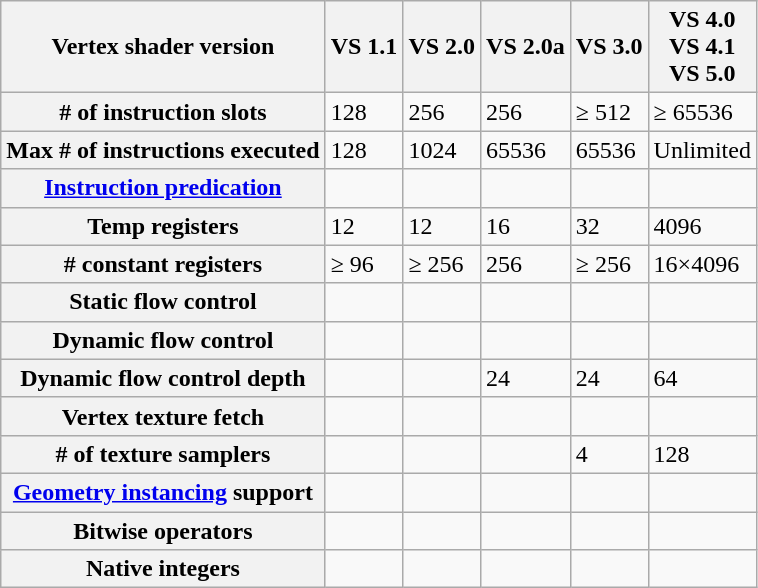<table class="wikitable">
<tr>
<th>Vertex shader version</th>
<th>VS 1.1</th>
<th>VS 2.0</th>
<th>VS 2.0a</th>
<th>VS 3.0</th>
<th>VS 4.0 <br>VS 4.1 <br>VS 5.0</th>
</tr>
<tr>
<th># of instruction slots</th>
<td>128</td>
<td>256</td>
<td>256</td>
<td>≥ 512</td>
<td>≥ 65536</td>
</tr>
<tr>
<th>Max # of instructions executed</th>
<td>128</td>
<td>1024</td>
<td>65536</td>
<td>65536</td>
<td>Unlimited</td>
</tr>
<tr>
<th><a href='#'>Instruction predication</a></th>
<td></td>
<td></td>
<td></td>
<td></td>
<td></td>
</tr>
<tr>
<th>Temp registers</th>
<td>12</td>
<td>12</td>
<td>16</td>
<td>32</td>
<td>4096</td>
</tr>
<tr>
<th># constant registers</th>
<td>≥ 96</td>
<td>≥ 256</td>
<td>256</td>
<td>≥ 256</td>
<td>16×4096</td>
</tr>
<tr>
<th>Static flow control</th>
<td></td>
<td></td>
<td></td>
<td></td>
<td></td>
</tr>
<tr>
<th>Dynamic flow control</th>
<td></td>
<td></td>
<td></td>
<td></td>
<td></td>
</tr>
<tr>
<th>Dynamic flow control depth</th>
<td></td>
<td></td>
<td>24</td>
<td>24</td>
<td>64</td>
</tr>
<tr>
<th>Vertex texture fetch</th>
<td></td>
<td></td>
<td></td>
<td></td>
<td></td>
</tr>
<tr>
<th># of texture samplers</th>
<td></td>
<td></td>
<td></td>
<td>4</td>
<td>128</td>
</tr>
<tr>
<th><a href='#'>Geometry instancing</a> support</th>
<td></td>
<td></td>
<td></td>
<td></td>
<td></td>
</tr>
<tr>
<th>Bitwise operators</th>
<td></td>
<td></td>
<td></td>
<td></td>
<td></td>
</tr>
<tr>
<th>Native integers</th>
<td></td>
<td></td>
<td></td>
<td></td>
<td></td>
</tr>
</table>
